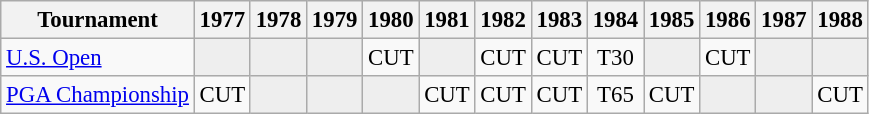<table class="wikitable" style="font-size:95%;text-align:center;">
<tr>
<th>Tournament</th>
<th>1977</th>
<th>1978</th>
<th>1979</th>
<th>1980</th>
<th>1981</th>
<th>1982</th>
<th>1983</th>
<th>1984</th>
<th>1985</th>
<th>1986</th>
<th>1987</th>
<th>1988</th>
</tr>
<tr>
<td align=left><a href='#'>U.S. Open</a></td>
<td style="background:#eeeeee;"></td>
<td style="background:#eeeeee;"></td>
<td style="background:#eeeeee;"></td>
<td>CUT</td>
<td style="background:#eeeeee;"></td>
<td>CUT</td>
<td>CUT</td>
<td>T30</td>
<td style="background:#eeeeee;"></td>
<td>CUT</td>
<td style="background:#eeeeee;"></td>
<td style="background:#eeeeee;"></td>
</tr>
<tr>
<td align=left><a href='#'>PGA Championship</a></td>
<td>CUT</td>
<td style="background:#eeeeee;"></td>
<td style="background:#eeeeee;"></td>
<td style="background:#eeeeee;"></td>
<td>CUT</td>
<td>CUT</td>
<td>CUT</td>
<td>T65</td>
<td>CUT</td>
<td style="background:#eeeeee;"></td>
<td style="background:#eeeeee;"></td>
<td>CUT</td>
</tr>
</table>
